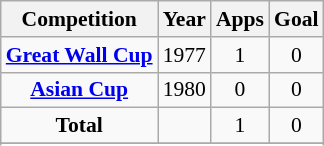<table class="wikitable" style="font-size:90%; text-align: center;">
<tr>
<th>Competition</th>
<th>Year</th>
<th>Apps</th>
<th>Goal</th>
</tr>
<tr>
<td rowspan=1><strong><a href='#'>Great Wall Cup</a></strong></td>
<td>1977</td>
<td>1</td>
<td>0</td>
</tr>
<tr>
<td rowspan=1><strong><a href='#'>Asian Cup</a></strong></td>
<td>1980</td>
<td>0</td>
<td>0</td>
</tr>
<tr>
<td rowspan=1><strong>Total</strong></td>
<td></td>
<td>1</td>
<td>0</td>
</tr>
<tr>
</tr>
<tr>
</tr>
</table>
